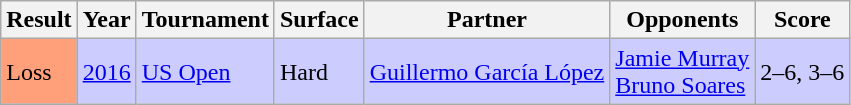<table class="wikitable">
<tr>
<th>Result</th>
<th>Year</th>
<th>Tournament</th>
<th>Surface</th>
<th>Partner</th>
<th>Opponents</th>
<th class="unsortable">Score</th>
</tr>
<tr style="background:#ccccff;">
<td bgcolor=ffa07a>Loss</td>
<td><a href='#'>2016</a></td>
<td><a href='#'>US Open</a></td>
<td>Hard</td>
<td> <a href='#'>Guillermo García López</a></td>
<td> <a href='#'>Jamie Murray</a><br> <a href='#'>Bruno Soares</a></td>
<td>2–6, 3–6</td>
</tr>
</table>
